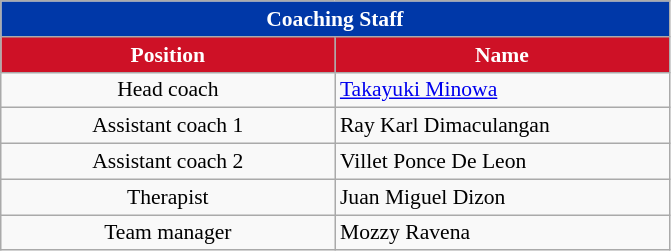<table class="wikitable" style="font-size:90%; text-align:center;">
<tr>
<th colspan="5" style= "background:#0038A8; color:#FFFFFF; text-align:center"><strong>Coaching Staff</strong></th>
</tr>
<tr>
<th style="width:15em; background:#CE1126; color:#FFFFFF;">Position</th>
<th style="width:15em; background:#CE1126; color:#FFFFFF;">Name</th>
</tr>
<tr>
<td>Head coach</td>
<td align="left"> <a href='#'>Takayuki Minowa</a></td>
</tr>
<tr>
<td>Assistant coach 1</td>
<td align="left"> Ray Karl Dimaculangan</td>
</tr>
<tr>
<td>Assistant coach 2</td>
<td align="left"> Villet Ponce De Leon</td>
</tr>
<tr>
<td>Therapist</td>
<td align="left"> Juan Miguel Dizon</td>
</tr>
<tr>
<td>Team manager</td>
<td align="left"> Mozzy Ravena</td>
</tr>
</table>
